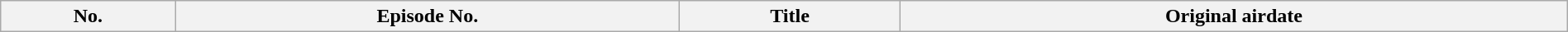<table class="wikitable plainrowheaders" style="width:100%; margin:auto;">
<tr>
<th>No.</th>
<th>Episode No.</th>
<th>Title</th>
<th>Original airdate<br>
</th>
</tr>
</table>
